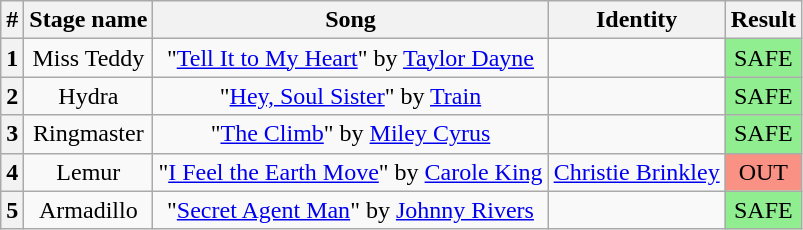<table class="wikitable plainrowheaders" style="text-align: center;">
<tr>
<th>#</th>
<th>Stage name</th>
<th>Song</th>
<th>Identity</th>
<th>Result</th>
</tr>
<tr>
<th>1</th>
<td>Miss Teddy</td>
<td>"<a href='#'>Tell It to My Heart</a>" by <a href='#'>Taylor Dayne</a></td>
<td></td>
<td bgcolor=lightgreen>SAFE</td>
</tr>
<tr>
<th>2</th>
<td>Hydra</td>
<td>"<a href='#'>Hey, Soul Sister</a>" by <a href='#'>Train</a></td>
<td></td>
<td bgcolor=lightgreen>SAFE</td>
</tr>
<tr>
<th>3</th>
<td>Ringmaster</td>
<td>"<a href='#'>The Climb</a>" by <a href='#'>Miley Cyrus</a></td>
<td></td>
<td bgcolor=lightgreen>SAFE</td>
</tr>
<tr>
<th>4</th>
<td>Lemur</td>
<td>"<a href='#'>I Feel the Earth Move</a>" by <a href='#'>Carole King</a></td>
<td><a href='#'>Christie Brinkley</a></td>
<td bgcolor=#F99185>OUT</td>
</tr>
<tr>
<th>5</th>
<td>Armadillo</td>
<td>"<a href='#'>Secret Agent Man</a>" by <a href='#'>Johnny Rivers</a></td>
<td></td>
<td bgcolor=lightgreen>SAFE</td>
</tr>
</table>
